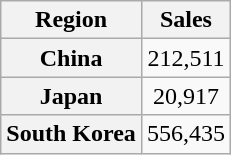<table class="wikitable plainrowheaders" style="text-align:center;">
<tr>
<th>Region</th>
<th>Sales</th>
</tr>
<tr>
<th scope="row">China</th>
<td>212,511</td>
</tr>
<tr>
<th scope="row">Japan</th>
<td>20,917</td>
</tr>
<tr>
<th scope="row">South Korea</th>
<td>556,435</td>
</tr>
</table>
